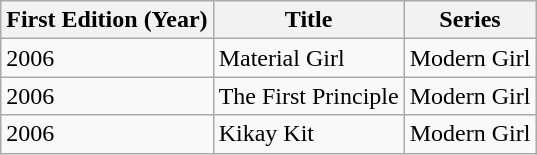<table class="wikitable sortable">
<tr>
<th>First Edition (Year)</th>
<th>Title</th>
<th>Series</th>
</tr>
<tr>
<td>2006</td>
<td>Material Girl</td>
<td>Modern Girl</td>
</tr>
<tr>
<td>2006</td>
<td>The First Principle</td>
<td>Modern Girl</td>
</tr>
<tr>
<td>2006</td>
<td>Kikay Kit</td>
<td>Modern Girl</td>
</tr>
</table>
